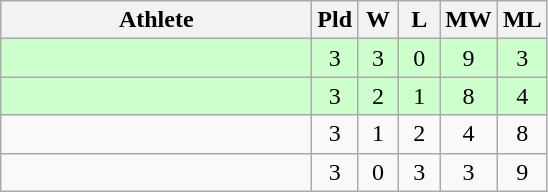<table class="wikitable" style="text-align:center">
<tr>
<th width=200>Athlete</th>
<th width=20>Pld</th>
<th width=20>W</th>
<th width=20>L</th>
<th width=20>MW</th>
<th width=20>ML</th>
</tr>
<tr bgcolor="ccffcc">
<td style="text-align:left"></td>
<td>3</td>
<td>3</td>
<td>0</td>
<td>9</td>
<td>3</td>
</tr>
<tr bgcolor="ccffcc">
<td style="text-align:left"></td>
<td>3</td>
<td>2</td>
<td>1</td>
<td>8</td>
<td>4</td>
</tr>
<tr>
<td style="text-align:left"></td>
<td>3</td>
<td>1</td>
<td>2</td>
<td>4</td>
<td>8</td>
</tr>
<tr>
<td style="text-align:left"></td>
<td>3</td>
<td>0</td>
<td>3</td>
<td>3</td>
<td>9</td>
</tr>
</table>
